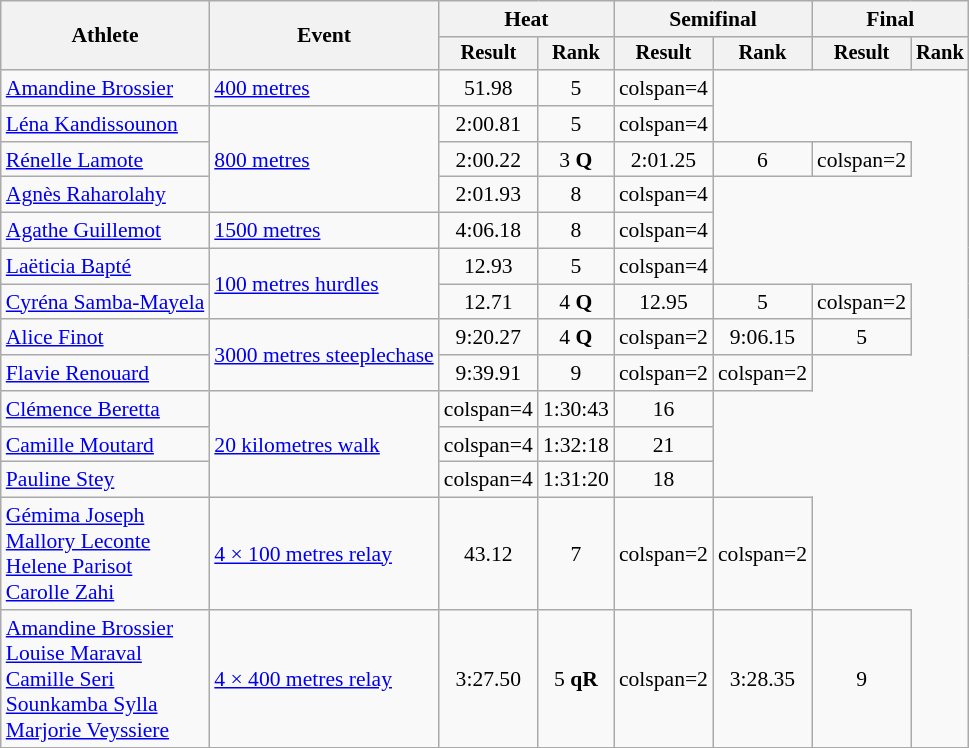<table class="wikitable" style="font-size:90%">
<tr>
<th rowspan="2">Athlete</th>
<th rowspan="2">Event</th>
<th colspan="2">Heat</th>
<th colspan="2">Semifinal</th>
<th colspan="2">Final</th>
</tr>
<tr style="font-size:95%">
<th>Result</th>
<th>Rank</th>
<th>Result</th>
<th>Rank</th>
<th>Result</th>
<th>Rank</th>
</tr>
<tr align=center>
<td align=left><a href='#'>Amandine Brossier</a></td>
<td align=left><a href='#'>400 metres</a></td>
<td>51.98 </td>
<td>5</td>
<td>colspan=4 </td>
</tr>
<tr align=center>
<td align=left><a href='#'>Léna Kandissounon</a></td>
<td align=left rowspan=3><a href='#'>800 metres</a></td>
<td>2:00.81</td>
<td>5</td>
<td>colspan=4 </td>
</tr>
<tr align=center>
<td align=left><a href='#'>Rénelle Lamote</a></td>
<td>2:00.22</td>
<td>3 <strong>Q</strong></td>
<td>2:01.25</td>
<td>6</td>
<td>colspan=2 </td>
</tr>
<tr align=center>
<td align=left><a href='#'>Agnès Raharolahy</a></td>
<td>2:01.93</td>
<td>8</td>
<td>colspan=4 </td>
</tr>
<tr align=center>
<td align=left><a href='#'>Agathe Guillemot</a></td>
<td align=left><a href='#'>1500 metres</a></td>
<td>4:06.18</td>
<td>8</td>
<td>colspan=4 </td>
</tr>
<tr align=center>
<td align=left><a href='#'>Laëticia Bapté</a></td>
<td align=left rowspan=2><a href='#'>100 metres hurdles</a></td>
<td>12.93</td>
<td>5</td>
<td>colspan=4 </td>
</tr>
<tr align=center>
<td align=left><a href='#'>Cyréna Samba-Mayela</a></td>
<td>12.71</td>
<td>4 <strong>Q</strong></td>
<td>12.95</td>
<td>5</td>
<td>colspan=2 </td>
</tr>
<tr align=center>
<td align=left><a href='#'>Alice Finot</a></td>
<td align=left rowspan=2><a href='#'>3000 metres steeplechase</a></td>
<td>9:20.27</td>
<td>4 <strong>Q</strong></td>
<td>colspan=2</td>
<td>9:06.15 </td>
<td>5</td>
</tr>
<tr align=center>
<td align=left><a href='#'>Flavie Renouard</a></td>
<td>9:39.91</td>
<td>9</td>
<td>colspan=2</td>
<td>colspan=2 </td>
</tr>
<tr align=center>
<td align=left><a href='#'>Clémence Beretta</a></td>
<td align=left rowspan=3><a href='#'>20 kilometres walk</a></td>
<td>colspan=4</td>
<td>1:30:43</td>
<td>16</td>
</tr>
<tr align=center>
<td align=left><a href='#'>Camille Moutard</a></td>
<td>colspan=4</td>
<td>1:32:18</td>
<td>21</td>
</tr>
<tr align=center>
<td align=left><a href='#'>Pauline Stey</a></td>
<td>colspan=4</td>
<td>1:31:20</td>
<td>18</td>
</tr>
<tr align=center>
<td align=left><a href='#'>Gémima Joseph</a><br><a href='#'>Mallory Leconte</a> <br><a href='#'>Helene Parisot</a> <br><a href='#'>Carolle Zahi</a></td>
<td align=left><a href='#'>4 × 100 metres relay</a></td>
<td>43.12 </td>
<td>7</td>
<td>colspan=2</td>
<td>colspan=2 </td>
</tr>
<tr align=center>
<td align=left><a href='#'>Amandine Brossier</a><br><a href='#'>Louise Maraval</a><br><a href='#'>Camille Seri</a><br><a href='#'>Sounkamba Sylla</a><br><a href='#'>Marjorie Veyssiere</a></td>
<td align=left><a href='#'>4 × 400 metres relay</a></td>
<td>3:27.50 </td>
<td>5 <strong>qR</strong></td>
<td>colspan=2</td>
<td>3:28.35</td>
<td>9</td>
</tr>
</table>
